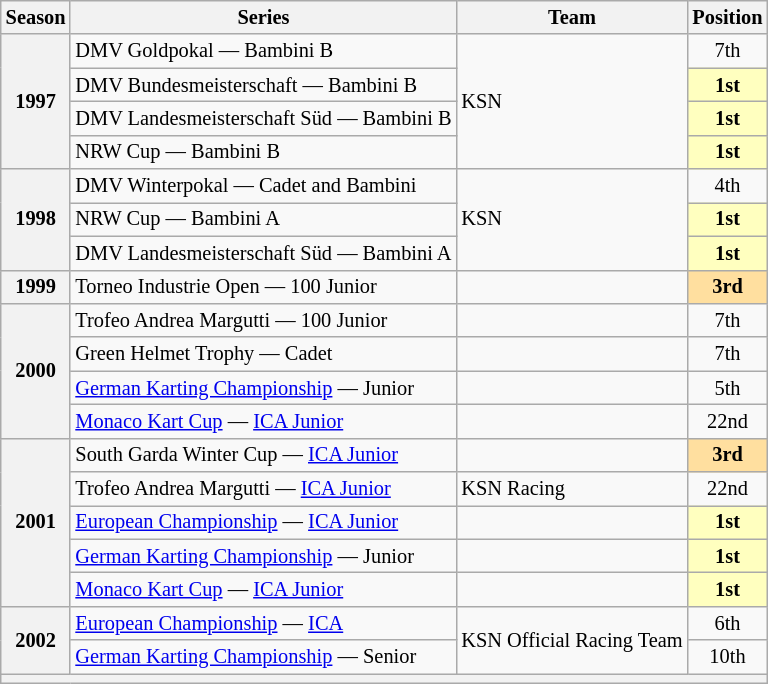<table class="wikitable" style="font-size: 85%; text-align:center">
<tr>
<th>Season</th>
<th>Series</th>
<th>Team</th>
<th>Position</th>
</tr>
<tr>
<th rowspan="4">1997</th>
<td align="left">DMV Goldpokal — Bambini B</td>
<td rowspan="4" align="left">KSN</td>
<td>7th</td>
</tr>
<tr>
<td align="left">DMV Bundesmeisterschaft — Bambini B</td>
<td style="background:#FFFFBF;"><strong>1st</strong></td>
</tr>
<tr>
<td align="left">DMV Landesmeisterschaft Süd — Bambini B</td>
<td style="background:#FFFFBF;"><strong>1st</strong></td>
</tr>
<tr>
<td align="left">NRW Cup — Bambini B</td>
<td style="background:#FFFFBF;"><strong>1st</strong></td>
</tr>
<tr>
<th rowspan="3">1998</th>
<td align="left">DMV Winterpokal — Cadet and Bambini</td>
<td rowspan="3" align="left">KSN</td>
<td>4th</td>
</tr>
<tr>
<td align="left">NRW Cup — Bambini A</td>
<td style="background:#FFFFBF;"><strong>1st</strong></td>
</tr>
<tr>
<td align="left">DMV Landesmeisterschaft Süd — Bambini A</td>
<td style="background:#FFFFBF;"><strong>1st</strong></td>
</tr>
<tr>
<th>1999</th>
<td align="left">Torneo Industrie Open — 100 Junior</td>
<td align="left"></td>
<td style="background:#FFDF9F;"><strong>3rd</strong></td>
</tr>
<tr>
<th rowspan="4">2000</th>
<td align="left">Trofeo Andrea Margutti — 100 Junior</td>
<td align="left"></td>
<td>7th</td>
</tr>
<tr>
<td align="left">Green Helmet Trophy — Cadet</td>
<td align="left"></td>
<td>7th</td>
</tr>
<tr>
<td align="left"><a href='#'>German Karting Championship</a> — Junior</td>
<td></td>
<td>5th</td>
</tr>
<tr>
<td align="left"><a href='#'>Monaco Kart Cup</a> — <a href='#'>ICA Junior</a></td>
<td align="left"></td>
<td>22nd</td>
</tr>
<tr>
<th rowspan="5">2001</th>
<td align="left">South Garda Winter Cup — <a href='#'>ICA Junior</a></td>
<td align="left"></td>
<td style="background:#FFDF9F;"><strong>3rd</strong></td>
</tr>
<tr>
<td align="left">Trofeo Andrea Margutti — <a href='#'>ICA Junior</a></td>
<td align=left>KSN Racing</td>
<td>22nd</td>
</tr>
<tr>
<td align="left"><a href='#'>European Championship</a> — <a href='#'>ICA Junior</a></td>
<td></td>
<td style="background:#FFFFBF;"><strong>1st</strong></td>
</tr>
<tr>
<td align="left"><a href='#'>German Karting Championship</a> — Junior</td>
<td align="left"></td>
<td style="background:#FFFFBF;"><strong>1st</strong></td>
</tr>
<tr>
<td align="left"><a href='#'>Monaco Kart Cup</a> — <a href='#'>ICA Junior</a></td>
<td align="left"></td>
<td style="background:#FFFFBF;"><strong>1st</strong></td>
</tr>
<tr>
<th rowspan="2">2002</th>
<td align="left"><a href='#'>European Championship</a> — <a href='#'>ICA</a></td>
<td rowspan="2" align="left">KSN Official Racing Team</td>
<td>6th</td>
</tr>
<tr>
<td align="left"><a href='#'>German Karting Championship</a> — Senior</td>
<td>10th</td>
</tr>
<tr>
<th colspan="4"></th>
</tr>
</table>
